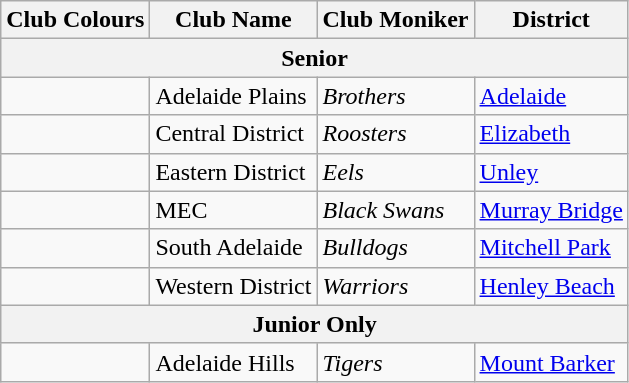<table class="wikitable">
<tr>
<th>Club Colours</th>
<th>Club Name</th>
<th>Club Moniker</th>
<th>District</th>
</tr>
<tr>
<th colspan="4">Senior</th>
</tr>
<tr>
<td></td>
<td>Adelaide Plains</td>
<td><em>Brothers</em></td>
<td><a href='#'>Adelaide</a></td>
</tr>
<tr>
<td></td>
<td>Central District</td>
<td><em>Roosters</em></td>
<td><a href='#'>Elizabeth</a></td>
</tr>
<tr>
<td></td>
<td>Eastern District</td>
<td><em>Eels</em></td>
<td><a href='#'>Unley</a></td>
</tr>
<tr>
<td></td>
<td>MEC</td>
<td><em>Black Swans</em></td>
<td><a href='#'>Murray Bridge</a></td>
</tr>
<tr>
<td></td>
<td>South Adelaide</td>
<td><em>Bulldogs</em></td>
<td><a href='#'>Mitchell Park</a></td>
</tr>
<tr>
<td></td>
<td>Western District</td>
<td><em>Warriors</em></td>
<td><a href='#'>Henley Beach</a></td>
</tr>
<tr>
<th colspan="4">Junior Only</th>
</tr>
<tr>
<td></td>
<td>Adelaide Hills</td>
<td><em>Tigers</em></td>
<td><a href='#'>Mount Barker</a></td>
</tr>
</table>
